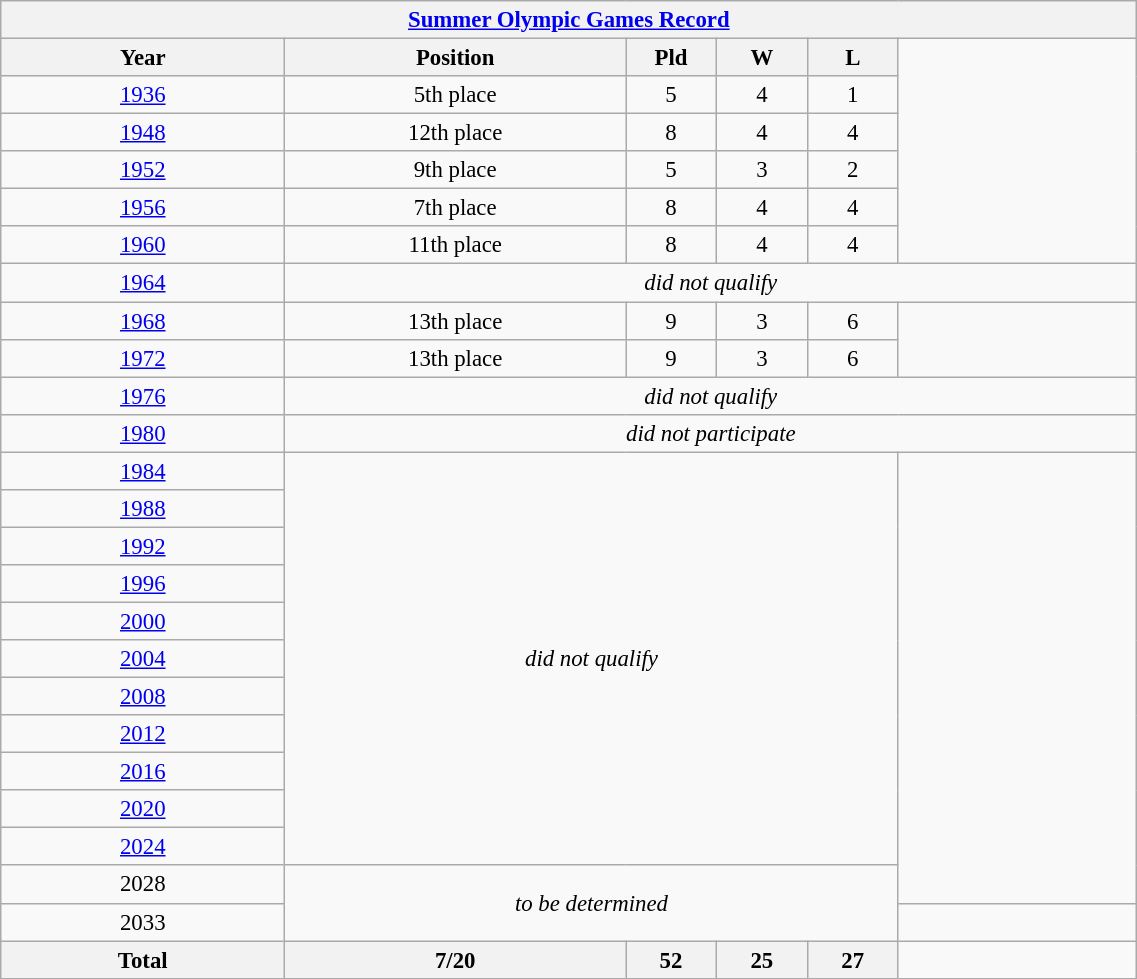<table class="wikitable collapsible autocollapse"  style="text-align:center; font-size:95%; width:60%;">
<tr>
<th colspan=8><a href='#'>Summer Olympic Games Record</a></th>
</tr>
<tr>
<th width=25%>Year</th>
<th width=30%>Position</th>
<th width=8%>Pld</th>
<th width=8%>W</th>
<th width=8%>L</th>
</tr>
<tr>
<td> <a href='#'>1936</a></td>
<td>5th place</td>
<td>5</td>
<td>4</td>
<td>1</td>
</tr>
<tr>
<td> <a href='#'>1948</a></td>
<td>12th place</td>
<td>8</td>
<td>4</td>
<td>4</td>
</tr>
<tr>
<td> <a href='#'>1952</a></td>
<td>9th place</td>
<td>5</td>
<td>3</td>
<td>2</td>
</tr>
<tr>
<td> <a href='#'>1956</a></td>
<td>7th place</td>
<td>8</td>
<td>4</td>
<td>4</td>
</tr>
<tr>
<td> <a href='#'>1960</a></td>
<td>11th place</td>
<td>8</td>
<td>4</td>
<td>4</td>
</tr>
<tr>
<td> <a href='#'>1964</a></td>
<td colspan=5><em>did not qualify</em></td>
</tr>
<tr>
<td> <a href='#'>1968</a></td>
<td>13th place</td>
<td>9</td>
<td>3</td>
<td>6</td>
</tr>
<tr>
<td> <a href='#'>1972</a></td>
<td>13th place</td>
<td>9</td>
<td>3</td>
<td>6</td>
</tr>
<tr>
<td> <a href='#'>1976</a></td>
<td colspan=5><em>did not qualify</em></td>
</tr>
<tr>
<td> <a href='#'>1980</a></td>
<td colspan=5><em>did not participate</em></td>
</tr>
<tr>
<td> <a href='#'>1984</a></td>
<td rowspan=11 colspan=4><em>did not qualify</em></td>
</tr>
<tr>
<td> <a href='#'>1988</a></td>
</tr>
<tr>
<td> <a href='#'>1992</a></td>
</tr>
<tr>
<td> <a href='#'>1996</a></td>
</tr>
<tr>
<td> <a href='#'>2000</a></td>
</tr>
<tr>
<td> <a href='#'>2004</a></td>
</tr>
<tr>
<td> <a href='#'>2008</a></td>
</tr>
<tr>
<td> <a href='#'>2012</a></td>
</tr>
<tr>
<td> <a href='#'>2016</a></td>
</tr>
<tr>
<td> <a href='#'>2020</a></td>
</tr>
<tr>
<td> <a href='#'>2024</a></td>
</tr>
<tr>
<td> 2028</td>
<td rowspan=2 colspan=4><em>to be determined</em></td>
</tr>
<tr>
<td> 2033</td>
<td></td>
</tr>
<tr>
<th>Total</th>
<th>7/20</th>
<th>52</th>
<th>25</th>
<th>27</th>
</tr>
</table>
